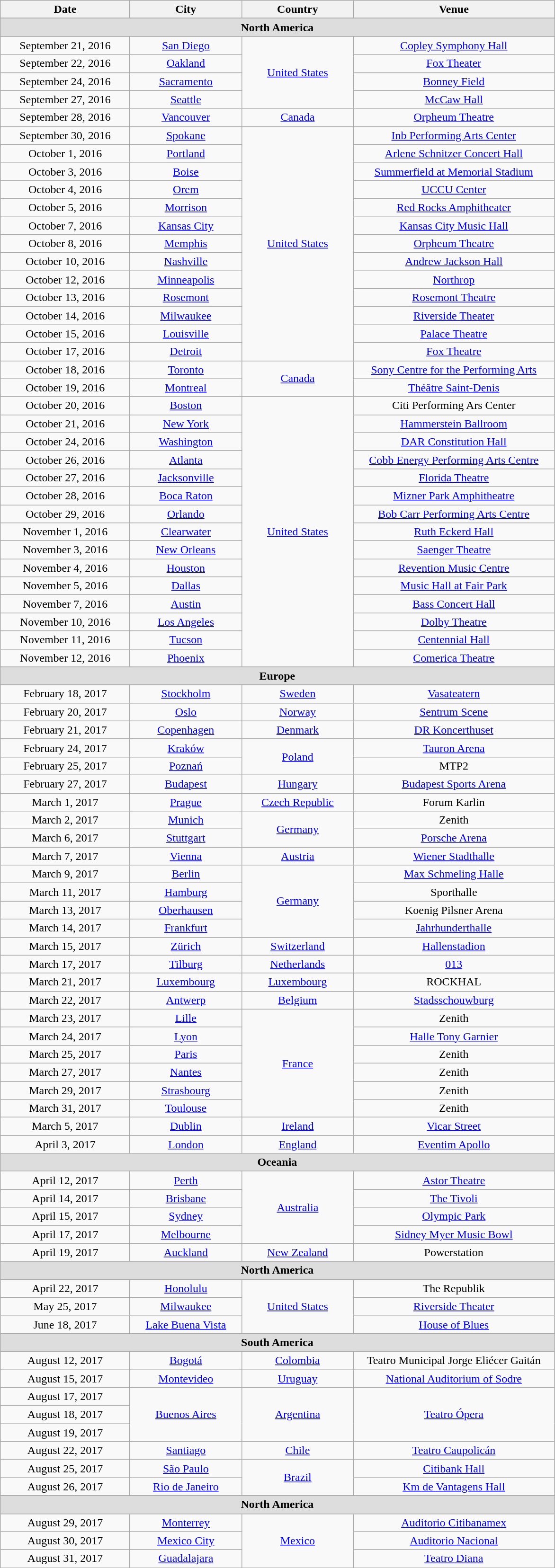<table class="wikitable" style="text-align:center;">
<tr>
<th width="175">Date</th>
<th width="150">City</th>
<th width="150">Country</th>
<th width="275">Venue</th>
</tr>
<tr>
</tr>
<tr style="background:#ddd;">
<td colspan="4"><strong>North America</strong></td>
</tr>
<tr>
<td>September 21, 2016</td>
<td><a href='#'>San Diego</a></td>
<td rowspan="4"><a href='#'>United States</a></td>
<td><a href='#'>Copley Symphony Hall</a></td>
</tr>
<tr>
<td>September 22, 2016</td>
<td><a href='#'>Oakland</a></td>
<td><a href='#'>Fox Theater</a></td>
</tr>
<tr>
<td>September 24, 2016</td>
<td><a href='#'>Sacramento</a></td>
<td><a href='#'>Bonney Field</a></td>
</tr>
<tr>
<td>September 27, 2016</td>
<td><a href='#'>Seattle</a></td>
<td><a href='#'>McCaw Hall</a></td>
</tr>
<tr>
<td>September 28, 2016</td>
<td><a href='#'>Vancouver</a></td>
<td><a href='#'>Canada</a></td>
<td><a href='#'>Orpheum Theatre</a></td>
</tr>
<tr>
<td>September 30, 2016</td>
<td><a href='#'>Spokane</a></td>
<td rowspan="13"><a href='#'>United States</a></td>
<td><a href='#'>Inb Performing Arts Center</a></td>
</tr>
<tr>
<td>October 1, 2016</td>
<td><a href='#'>Portland</a></td>
<td><a href='#'>Arlene Schnitzer Concert Hall</a></td>
</tr>
<tr>
<td>October 3, 2016</td>
<td><a href='#'>Boise</a></td>
<td><a href='#'>Summerfield at Memorial Stadium</a></td>
</tr>
<tr>
<td>October 4, 2016</td>
<td><a href='#'>Orem</a></td>
<td><a href='#'>UCCU Center</a></td>
</tr>
<tr>
<td>October 5, 2016</td>
<td><a href='#'>Morrison</a></td>
<td><a href='#'>Red Rocks Amphitheater</a></td>
</tr>
<tr>
<td>October 7, 2016</td>
<td><a href='#'>Kansas City</a></td>
<td><a href='#'>Kansas City Music Hall</a></td>
</tr>
<tr>
<td>October 8, 2016</td>
<td><a href='#'>Memphis</a></td>
<td><a href='#'>Orpheum Theatre</a></td>
</tr>
<tr>
<td>October 10, 2016</td>
<td><a href='#'>Nashville</a></td>
<td><a href='#'>Andrew Jackson Hall</a></td>
</tr>
<tr>
<td>October 12, 2016</td>
<td><a href='#'>Minneapolis</a></td>
<td><a href='#'>Northrop</a></td>
</tr>
<tr>
<td>October 13, 2016</td>
<td><a href='#'>Rosemont</a></td>
<td><a href='#'>Rosemont Theatre</a></td>
</tr>
<tr>
<td>October 14, 2016</td>
<td><a href='#'>Milwaukee</a></td>
<td><a href='#'>Riverside Theater</a></td>
</tr>
<tr>
<td>October 15, 2016</td>
<td><a href='#'>Louisville</a></td>
<td><a href='#'>Palace Theatre</a></td>
</tr>
<tr>
<td>October 17, 2016</td>
<td><a href='#'>Detroit</a></td>
<td><a href='#'>Fox Theatre</a></td>
</tr>
<tr>
<td>October 18, 2016</td>
<td><a href='#'>Toronto</a></td>
<td rowspan="2"><a href='#'>Canada</a></td>
<td><a href='#'>Sony Centre for the Performing Arts</a></td>
</tr>
<tr>
<td>October 19, 2016</td>
<td><a href='#'>Montreal</a></td>
<td><a href='#'>Théâtre Saint-Denis</a></td>
</tr>
<tr>
<td>October 20, 2016</td>
<td><a href='#'>Boston</a></td>
<td rowspan="15"><a href='#'>United States</a></td>
<td>Citi Performing Ars Center</td>
</tr>
<tr>
<td>October 21, 2016</td>
<td><a href='#'>New York</a></td>
<td><a href='#'>Hammerstein Ballroom</a></td>
</tr>
<tr>
<td>October 24, 2016</td>
<td><a href='#'>Washington</a></td>
<td><a href='#'>DAR Constitution Hall</a></td>
</tr>
<tr>
<td>October 26, 2016</td>
<td><a href='#'>Atlanta</a></td>
<td><a href='#'>Cobb Energy Performing Arts Centre</a></td>
</tr>
<tr>
<td>October 27, 2016</td>
<td><a href='#'>Jacksonville</a></td>
<td><a href='#'>Florida Theatre</a></td>
</tr>
<tr>
<td>October 28, 2016</td>
<td><a href='#'>Boca Raton</a></td>
<td><a href='#'>Mizner Park Amphitheatre</a></td>
</tr>
<tr>
<td>October 29, 2016</td>
<td><a href='#'>Orlando</a></td>
<td><a href='#'>Bob Carr Performing Arts Centre</a></td>
</tr>
<tr>
<td>November 1, 2016</td>
<td><a href='#'>Clearwater</a></td>
<td><a href='#'>Ruth Eckerd Hall</a></td>
</tr>
<tr>
<td>November 3, 2016</td>
<td><a href='#'>New Orleans</a></td>
<td><a href='#'>Saenger Theatre</a></td>
</tr>
<tr>
<td>November 4, 2016</td>
<td><a href='#'>Houston</a></td>
<td><a href='#'>Revention Music Centre</a></td>
</tr>
<tr>
<td>November 5, 2016</td>
<td><a href='#'>Dallas</a></td>
<td><a href='#'>Music Hall at Fair Park</a></td>
</tr>
<tr>
<td>November 7, 2016</td>
<td><a href='#'>Austin</a></td>
<td><a href='#'>Bass Concert Hall</a></td>
</tr>
<tr>
<td>November 10, 2016</td>
<td><a href='#'>Los Angeles</a></td>
<td><a href='#'>Dolby Theatre</a></td>
</tr>
<tr>
<td>November 11, 2016</td>
<td><a href='#'>Tucson</a></td>
<td><a href='#'>Centennial Hall</a></td>
</tr>
<tr>
<td>November 12, 2016</td>
<td><a href='#'>Phoenix</a></td>
<td><a href='#'>Comerica Theatre</a></td>
</tr>
<tr>
</tr>
<tr style="background:#ddd;">
<td colspan="4"><strong>Europe</strong></td>
</tr>
<tr>
<td>February 18, 2017</td>
<td><a href='#'>Stockholm</a></td>
<td><a href='#'>Sweden</a></td>
<td><a href='#'>Vasateatern</a></td>
</tr>
<tr>
<td>February 20, 2017</td>
<td><a href='#'>Oslo</a></td>
<td><a href='#'>Norway</a></td>
<td><a href='#'>Sentrum Scene</a></td>
</tr>
<tr>
<td>February 21, 2017</td>
<td><a href='#'>Copenhagen</a></td>
<td><a href='#'>Denmark</a></td>
<td><a href='#'>DR Koncerthuset</a></td>
</tr>
<tr>
<td>February 24, 2017</td>
<td><a href='#'>Kraków</a></td>
<td rowspan="2"><a href='#'>Poland</a></td>
<td><a href='#'>Tauron Arena</a></td>
</tr>
<tr>
<td>February 25, 2017</td>
<td><a href='#'>Poznań</a></td>
<td>MTP2</td>
</tr>
<tr>
<td>February 27, 2017</td>
<td><a href='#'>Budapest</a></td>
<td><a href='#'>Hungary</a></td>
<td><a href='#'>Budapest Sports Arena</a></td>
</tr>
<tr>
<td>March 1, 2017</td>
<td><a href='#'>Prague</a></td>
<td><a href='#'>Czech Republic</a></td>
<td>Forum Karlin</td>
</tr>
<tr>
<td>March 2, 2017</td>
<td><a href='#'>Munich</a></td>
<td rowspan="2"><a href='#'>Germany</a></td>
<td>Zenith</td>
</tr>
<tr>
<td>March 6, 2017</td>
<td><a href='#'>Stuttgart</a></td>
<td><a href='#'>Porsche Arena</a></td>
</tr>
<tr>
<td>March 7, 2017</td>
<td><a href='#'>Vienna</a></td>
<td><a href='#'>Austria</a></td>
<td><a href='#'>Wiener Stadthalle</a></td>
</tr>
<tr>
<td>March 9, 2017</td>
<td><a href='#'>Berlin</a></td>
<td rowspan="4"><a href='#'>Germany</a></td>
<td><a href='#'>Max Schmeling Halle</a></td>
</tr>
<tr>
<td>March 11, 2017</td>
<td><a href='#'>Hamburg</a></td>
<td>Sporthalle</td>
</tr>
<tr>
<td>March 13, 2017</td>
<td><a href='#'>Oberhausen</a></td>
<td>Koenig Pilsner Arena</td>
</tr>
<tr>
<td>March 14, 2017</td>
<td><a href='#'>Frankfurt</a></td>
<td><a href='#'>Jahrhunderthalle</a></td>
</tr>
<tr>
<td>March 15, 2017</td>
<td><a href='#'>Zürich</a></td>
<td><a href='#'>Switzerland</a></td>
<td><a href='#'>Hallenstadion</a></td>
</tr>
<tr>
<td>March 17, 2017</td>
<td><a href='#'>Tilburg</a></td>
<td><a href='#'>Netherlands</a></td>
<td><a href='#'>013</a></td>
</tr>
<tr>
<td>March 21, 2017</td>
<td><a href='#'>Luxembourg</a></td>
<td><a href='#'>Luxembourg</a></td>
<td>ROCKHAL</td>
</tr>
<tr>
<td>March 22, 2017</td>
<td><a href='#'>Antwerp</a></td>
<td><a href='#'>Belgium</a></td>
<td><a href='#'>Stadsschouwburg</a></td>
</tr>
<tr>
<td>March 23, 2017</td>
<td><a href='#'>Lille</a></td>
<td rowspan="6"><a href='#'>France</a></td>
<td>Zenith</td>
</tr>
<tr>
<td>March 24, 2017</td>
<td><a href='#'>Lyon</a></td>
<td><a href='#'>Halle Tony Garnier</a></td>
</tr>
<tr>
<td>March 25, 2017</td>
<td><a href='#'>Paris</a></td>
<td>Zenith</td>
</tr>
<tr>
<td>March 27, 2017</td>
<td><a href='#'>Nantes</a></td>
<td>Zenith</td>
</tr>
<tr>
<td>March 29, 2017</td>
<td><a href='#'>Strasbourg</a></td>
<td>Zenith</td>
</tr>
<tr>
<td>March 31, 2017</td>
<td><a href='#'>Toulouse</a></td>
<td>Zenith</td>
</tr>
<tr>
<td>March 5, 2017</td>
<td><a href='#'>Dublin</a></td>
<td><a href='#'>Ireland</a></td>
<td><a href='#'>Vicar Street</a></td>
</tr>
<tr>
<td>April 3, 2017</td>
<td><a href='#'>London</a></td>
<td><a href='#'>England</a></td>
<td><a href='#'>Eventim Apollo</a></td>
</tr>
<tr style="background:#ddd;">
<td colspan="4"><strong>Oceania</strong></td>
</tr>
<tr>
<td>April 12, 2017</td>
<td><a href='#'>Perth</a></td>
<td rowspan="4"><a href='#'>Australia</a></td>
<td><a href='#'>Astor Theatre</a></td>
</tr>
<tr>
<td>April 14, 2017</td>
<td><a href='#'>Brisbane</a></td>
<td><a href='#'>The Tivoli</a></td>
</tr>
<tr>
<td>April 15, 2017</td>
<td><a href='#'>Sydney</a></td>
<td><a href='#'>Olympic Park</a></td>
</tr>
<tr>
<td>April 17, 2017</td>
<td><a href='#'>Melbourne</a></td>
<td><a href='#'>Sidney Myer Music Bowl</a></td>
</tr>
<tr>
<td>April 19, 2017</td>
<td><a href='#'>Auckland</a></td>
<td><a href='#'>New Zealand</a></td>
<td>Powerstation</td>
</tr>
<tr>
</tr>
<tr style="background:#ddd;">
<td colspan="4"><strong>North America</strong></td>
</tr>
<tr>
<td>April 22, 2017</td>
<td><a href='#'>Honolulu</a></td>
<td rowspan="3"><a href='#'>United States</a></td>
<td>The Republik</td>
</tr>
<tr>
<td>May 25, 2017</td>
<td><a href='#'>Milwaukee</a></td>
<td><a href='#'>Riverside Theater</a></td>
</tr>
<tr>
<td>June 18, 2017</td>
<td><a href='#'>Lake Buena Vista</a></td>
<td><a href='#'>House of Blues</a></td>
</tr>
<tr>
</tr>
<tr style="background:#ddd;">
<td colspan="4"><strong>South America</strong></td>
</tr>
<tr>
<td>August 12, 2017</td>
<td><a href='#'>Bogotá</a></td>
<td><a href='#'>Colombia</a></td>
<td>Teatro Municipal Jorge Eliécer Gaitán</td>
</tr>
<tr>
<td>August 15, 2017</td>
<td><a href='#'>Montevideo</a></td>
<td><a href='#'>Uruguay</a></td>
<td><a href='#'>National Auditorium of Sodre</a></td>
</tr>
<tr>
<td>August 17, 2017</td>
<td rowspan="3"><a href='#'>Buenos Aires</a></td>
<td rowspan="3"><a href='#'>Argentina</a></td>
<td rowspan="3"><a href='#'>Teatro Ópera</a></td>
</tr>
<tr>
<td>August 18, 2017</td>
</tr>
<tr>
<td>August 19, 2017</td>
</tr>
<tr>
<td>August 22, 2017</td>
<td><a href='#'>Santiago</a></td>
<td><a href='#'>Chile</a></td>
<td><a href='#'>Teatro Caupolicán</a></td>
</tr>
<tr>
<td>August 25, 2017</td>
<td><a href='#'>São Paulo</a></td>
<td rowspan="2"><a href='#'>Brazil</a></td>
<td><a href='#'>Citibank Hall</a></td>
</tr>
<tr>
<td>August 26, 2017</td>
<td><a href='#'>Rio de Janeiro</a></td>
<td><a href='#'>Km de Vantagens Hall</a></td>
</tr>
<tr>
</tr>
<tr style="background:#ddd;">
<td colspan="4"><strong>North America</strong></td>
</tr>
<tr>
<td>August 29, 2017</td>
<td><a href='#'>Monterrey</a></td>
<td rowspan="3"><a href='#'>Mexico</a></td>
<td><a href='#'>Auditorio Citibanamex</a></td>
</tr>
<tr>
<td>August 30, 2017</td>
<td><a href='#'>Mexico City</a></td>
<td><a href='#'>Auditorio Nacional</a></td>
</tr>
<tr>
<td>August 31, 2017</td>
<td><a href='#'>Guadalajara</a></td>
<td><a href='#'>Teatro Diana</a></td>
</tr>
<tr>
</tr>
</table>
